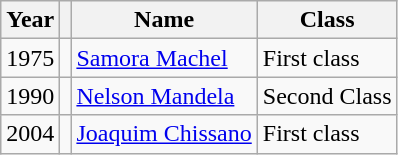<table class="wikitable">
<tr>
<th>Year</th>
<th></th>
<th>Name</th>
<th>Class</th>
</tr>
<tr>
<td>1975</td>
<td></td>
<td><a href='#'>Samora Machel</a></td>
<td>First class</td>
</tr>
<tr>
<td>1990</td>
<td></td>
<td><a href='#'>Nelson Mandela</a></td>
<td>Second Class</td>
</tr>
<tr>
<td>2004</td>
<td></td>
<td><a href='#'>Joaquim Chissano</a></td>
<td>First class</td>
</tr>
</table>
